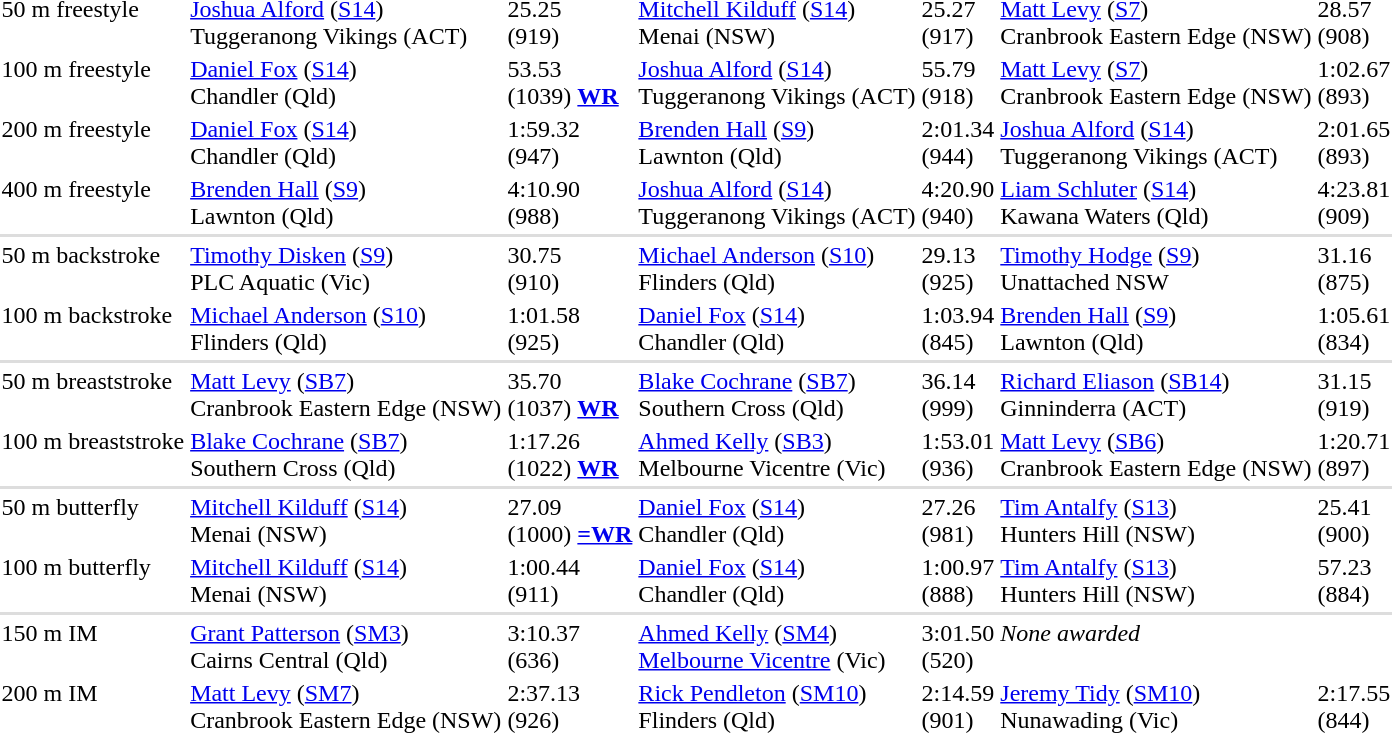<table>
<tr valign="top">
<td>50 m freestyle</td>
<td><a href='#'>Joshua Alford</a> (<a href='#'>S14</a>)<br>Tuggeranong Vikings (ACT)</td>
<td>25.25<br>(919)</td>
<td><a href='#'>Mitchell Kilduff</a> (<a href='#'>S14</a>)<br>Menai (NSW)</td>
<td>25.27<br>(917)</td>
<td><a href='#'>Matt Levy</a> (<a href='#'>S7</a>)<br>Cranbrook Eastern Edge (NSW)</td>
<td>28.57<br>(908)</td>
</tr>
<tr valign="top">
<td>100 m freestyle</td>
<td><a href='#'>Daniel Fox</a> (<a href='#'>S14</a>)<br>Chandler (Qld)</td>
<td>53.53<br>(1039) <strong><a href='#'>WR</a></strong></td>
<td><a href='#'>Joshua Alford</a> (<a href='#'>S14</a>)<br>Tuggeranong Vikings (ACT)</td>
<td>55.79<br>(918)</td>
<td><a href='#'>Matt Levy</a> (<a href='#'>S7</a>)<br>Cranbrook Eastern Edge (NSW)</td>
<td>1:02.67<br>(893)</td>
</tr>
<tr valign="top">
<td>200 m freestyle</td>
<td><a href='#'>Daniel Fox</a> (<a href='#'>S14</a>)<br>Chandler (Qld)</td>
<td>1:59.32<br>(947)</td>
<td><a href='#'>Brenden Hall</a> (<a href='#'>S9</a>)<br>Lawnton (Qld)</td>
<td>2:01.34<br>(944)</td>
<td><a href='#'>Joshua Alford</a> (<a href='#'>S14</a>)<br>Tuggeranong Vikings (ACT)</td>
<td>2:01.65<br>(893)</td>
</tr>
<tr valign="top">
<td>400 m freestyle</td>
<td><a href='#'>Brenden Hall</a> (<a href='#'>S9</a>)<br>Lawnton (Qld)</td>
<td>4:10.90<br>(988)</td>
<td><a href='#'>Joshua Alford</a> (<a href='#'>S14</a>)<br>Tuggeranong Vikings (ACT)</td>
<td>4:20.90<br>(940)</td>
<td><a href='#'>Liam Schluter</a> (<a href='#'>S14</a>)<br>Kawana Waters (Qld)</td>
<td>4:23.81<br>(909)</td>
</tr>
<tr bgcolor=#DDDDDD>
<td colspan=7></td>
</tr>
<tr valign="top">
<td>50 m backstroke</td>
<td><a href='#'>Timothy Disken</a> (<a href='#'>S9</a>)<br>PLC Aquatic (Vic)</td>
<td>30.75<br>(910)</td>
<td><a href='#'>Michael Anderson</a> (<a href='#'>S10</a>)<br>Flinders (Qld)</td>
<td>29.13<br>(925)</td>
<td><a href='#'>Timothy Hodge</a> (<a href='#'>S9</a>)<br>Unattached NSW</td>
<td>31.16<br>(875)</td>
</tr>
<tr valign="top">
<td>100 m backstroke</td>
<td><a href='#'>Michael Anderson</a> (<a href='#'>S10</a>)<br>Flinders (Qld)</td>
<td>1:01.58<br>(925)</td>
<td><a href='#'>Daniel Fox</a> (<a href='#'>S14</a>)<br>Chandler (Qld)</td>
<td>1:03.94<br>(845)</td>
<td><a href='#'>Brenden Hall</a> (<a href='#'>S9</a>)<br>Lawnton (Qld)</td>
<td>1:05.61<br>(834)</td>
</tr>
<tr bgcolor=#DDDDDD>
<td colspan=7></td>
</tr>
<tr valign="top">
<td>50 m breaststroke</td>
<td><a href='#'>Matt Levy</a> (<a href='#'>SB7</a>)<br>Cranbrook Eastern Edge (NSW)</td>
<td>35.70<br>(1037) <strong><a href='#'>WR</a></strong></td>
<td><a href='#'>Blake Cochrane</a> (<a href='#'>SB7</a>)<br>Southern Cross (Qld)</td>
<td>36.14<br>(999)</td>
<td><a href='#'>Richard Eliason</a> (<a href='#'>SB14</a>)<br>Ginninderra (ACT)</td>
<td>31.15<br>(919)</td>
</tr>
<tr valign="top">
<td>100 m breaststroke</td>
<td><a href='#'>Blake Cochrane</a> (<a href='#'>SB7</a>)<br>Southern Cross (Qld)</td>
<td>1:17.26<br>(1022) <strong><a href='#'>WR</a></strong></td>
<td><a href='#'>Ahmed Kelly</a> (<a href='#'>SB3</a>)<br>Melbourne Vicentre (Vic)</td>
<td>1:53.01<br>(936)</td>
<td><a href='#'>Matt Levy</a> (<a href='#'>SB6</a>)<br>Cranbrook Eastern Edge (NSW)</td>
<td>1:20.71<br>(897)</td>
</tr>
<tr bgcolor=#DDDDDD>
<td colspan=7></td>
</tr>
<tr valign="top">
<td>50 m butterfly</td>
<td><a href='#'>Mitchell Kilduff</a> (<a href='#'>S14</a>)<br>Menai (NSW)</td>
<td>27.09<br>(1000) <strong><a href='#'>=WR</a></strong></td>
<td><a href='#'>Daniel Fox</a> (<a href='#'>S14</a>)<br>Chandler (Qld)</td>
<td>27.26<br>(981)</td>
<td><a href='#'>Tim Antalfy</a> (<a href='#'>S13</a>)<br>Hunters Hill (NSW)</td>
<td>25.41<br>(900)</td>
</tr>
<tr valign="top">
<td>100 m butterfly</td>
<td><a href='#'>Mitchell Kilduff</a> (<a href='#'>S14</a>)<br>Menai (NSW)</td>
<td>1:00.44<br>(911)</td>
<td><a href='#'>Daniel Fox</a> (<a href='#'>S14</a>)<br>Chandler (Qld)</td>
<td>1:00.97<br>(888)</td>
<td><a href='#'>Tim Antalfy</a> (<a href='#'>S13</a>)<br>Hunters Hill (NSW)</td>
<td>57.23<br>(884)</td>
</tr>
<tr bgcolor=#DDDDDD>
<td colspan=7></td>
</tr>
<tr valign="top">
<td>150 m IM</td>
<td><a href='#'>Grant Patterson</a> (<a href='#'>SM3</a>)<br>Cairns Central (Qld)</td>
<td>3:10.37<br>(636)</td>
<td><a href='#'>Ahmed Kelly</a> (<a href='#'>SM4</a>)<br><a href='#'>Melbourne Vicentre</a> (Vic)</td>
<td>3:01.50<br>(520)</td>
<td><em>None awarded</em></td>
<td><br></td>
</tr>
<tr valign="top">
<td>200 m IM</td>
<td><a href='#'>Matt Levy</a> (<a href='#'>SM7</a>)<br>Cranbrook Eastern Edge (NSW)</td>
<td>2:37.13<br>(926)</td>
<td><a href='#'>Rick Pendleton</a> (<a href='#'>SM10</a>)<br>Flinders (Qld)</td>
<td>2:14.59<br>(901)</td>
<td><a href='#'>Jeremy Tidy</a> (<a href='#'>SM10</a>)<br>Nunawading (Vic)</td>
<td>2:17.55<br>(844)</td>
</tr>
</table>
